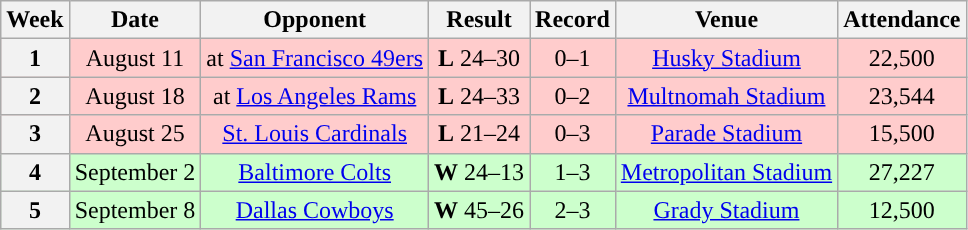<table class="wikitable" style="text-align:center">
<tr>
<th>Week</th>
<th>Date</th>
<th>Opponent</th>
<th>Result</th>
<th>Record</th>
<th>Venue</th>
<th>Attendance</th>
</tr>
<tr style="background:#fcc">
<th>1</th>
<td>August 11</td>
<td>at <a href='#'>San Francisco 49ers</a></td>
<td><strong>L</strong> 24–30</td>
<td>0–1</td>
<td><a href='#'>Husky Stadium</a> </td>
<td>22,500</td>
</tr>
<tr style="background:#fcc">
<th>2</th>
<td>August 18</td>
<td>at <a href='#'>Los Angeles Rams</a></td>
<td><strong>L</strong> 24–33</td>
<td>0–2</td>
<td><a href='#'>Multnomah Stadium</a> </td>
<td>23,544</td>
</tr>
<tr style="background:#fcc">
<th>3</th>
<td>August 25</td>
<td><a href='#'>St. Louis Cardinals</a></td>
<td><strong>L</strong> 21–24</td>
<td>0–3</td>
<td><a href='#'>Parade Stadium</a> </td>
<td>15,500</td>
</tr>
<tr style="background:#cfc">
<th>4</th>
<td>September 2</td>
<td><a href='#'>Baltimore Colts</a></td>
<td><strong>W</strong> 24–13</td>
<td>1–3</td>
<td><a href='#'>Metropolitan Stadium</a></td>
<td>27,227</td>
</tr>
<tr style="background:#cfc">
<th>5</th>
<td>September 8</td>
<td><a href='#'>Dallas Cowboys</a></td>
<td><strong>W</strong> 45–26</td>
<td>2–3</td>
<td><a href='#'>Grady Stadium</a> </td>
<td>12,500</td>
</tr>
</table>
